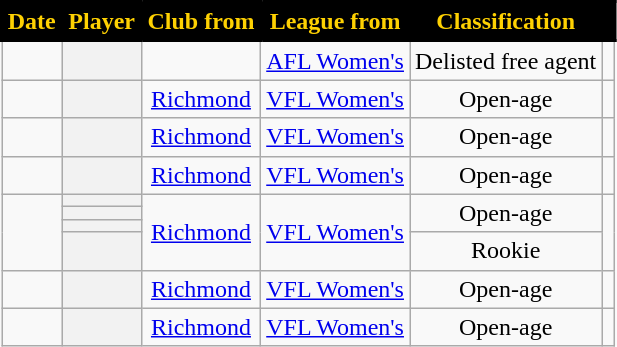<table class="wikitable sortable plainrowheaders" style="text-align:center; font-size:100%">
<tr>
<th style="background:black; color:#FED102; border: solid black 2px;">Date</th>
<th style="background:black; color:#FED102; border: solid black 2px;">Player</th>
<th style="background:black; color:#FED102; border: solid black 2px;">Club from</th>
<th style="background:black; color:#FED102; border: solid black 2px;">League from</th>
<th style="background:black; color:#FED102; border: solid black 2px;">Classification</th>
<th style="background:black; color:#FED102; border: solid black 2px;"></th>
</tr>
<tr>
<td></td>
<th scope="row"></th>
<td></td>
<td><a href='#'>AFL Women's</a></td>
<td>Delisted free agent</td>
<td></td>
</tr>
<tr>
<td></td>
<th scope="row"></th>
<td><a href='#'>Richmond</a></td>
<td><a href='#'>VFL Women's</a></td>
<td>Open-age</td>
<td></td>
</tr>
<tr>
<td></td>
<th scope="row"></th>
<td><a href='#'>Richmond</a></td>
<td><a href='#'>VFL Women's</a></td>
<td>Open-age</td>
<td></td>
</tr>
<tr>
<td></td>
<th scope="row"></th>
<td><a href='#'>Richmond</a></td>
<td><a href='#'>VFL Women's</a></td>
<td>Open-age</td>
<td></td>
</tr>
<tr>
<td rowspan=4></td>
<th scope="row"></th>
<td rowspan=4><a href='#'>Richmond</a></td>
<td rowspan=4><a href='#'>VFL Women's</a></td>
<td rowspan=3>Open-age</td>
<td rowspan=4></td>
</tr>
<tr>
<th scope="row"></th>
</tr>
<tr>
<th scope="row"></th>
</tr>
<tr>
<th scope="row"></th>
<td>Rookie</td>
</tr>
<tr>
<td></td>
<th scope="row"></th>
<td><a href='#'>Richmond</a></td>
<td><a href='#'>VFL Women's</a></td>
<td>Open-age</td>
<td></td>
</tr>
<tr>
<td></td>
<th scope="row"></th>
<td><a href='#'>Richmond</a></td>
<td><a href='#'>VFL Women's</a></td>
<td>Open-age</td>
<td></td>
</tr>
</table>
